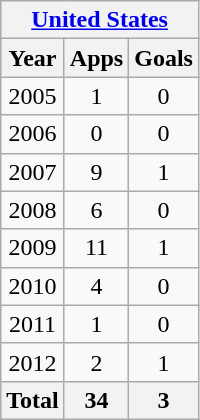<table class="wikitable" style="text-align:center">
<tr>
<th colspan="3"><a href='#'>United States</a></th>
</tr>
<tr>
<th>Year</th>
<th>Apps</th>
<th>Goals</th>
</tr>
<tr>
<td>2005</td>
<td>1</td>
<td>0</td>
</tr>
<tr>
<td>2006</td>
<td>0</td>
<td>0</td>
</tr>
<tr>
<td>2007</td>
<td>9</td>
<td>1</td>
</tr>
<tr>
<td>2008</td>
<td>6</td>
<td>0</td>
</tr>
<tr>
<td>2009</td>
<td>11</td>
<td>1</td>
</tr>
<tr>
<td>2010</td>
<td>4</td>
<td>0</td>
</tr>
<tr>
<td>2011</td>
<td>1</td>
<td>0</td>
</tr>
<tr>
<td>2012</td>
<td>2</td>
<td>1</td>
</tr>
<tr>
<th>Total</th>
<th>34</th>
<th>3</th>
</tr>
</table>
